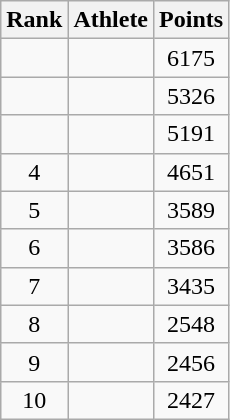<table class="wikitable" style="display:inline-table; text-align:center;">
<tr>
<th>Rank</th>
<th>Athlete</th>
<th>Points</th>
</tr>
<tr>
<td></td>
<td align="left"></td>
<td>6175</td>
</tr>
<tr>
<td></td>
<td align="left"></td>
<td>5326</td>
</tr>
<tr>
<td></td>
<td align="left"></td>
<td>5191</td>
</tr>
<tr>
<td>4</td>
<td align="left"></td>
<td>4651</td>
</tr>
<tr>
<td>5</td>
<td align="left"></td>
<td>3589</td>
</tr>
<tr>
<td>6</td>
<td align="left"></td>
<td>3586</td>
</tr>
<tr>
<td>7</td>
<td align="left"></td>
<td>3435</td>
</tr>
<tr>
<td>8</td>
<td align="left"></td>
<td>2548</td>
</tr>
<tr>
<td>9</td>
<td align="left"></td>
<td>2456</td>
</tr>
<tr>
<td>10</td>
<td align="left"></td>
<td>2427</td>
</tr>
</table>
